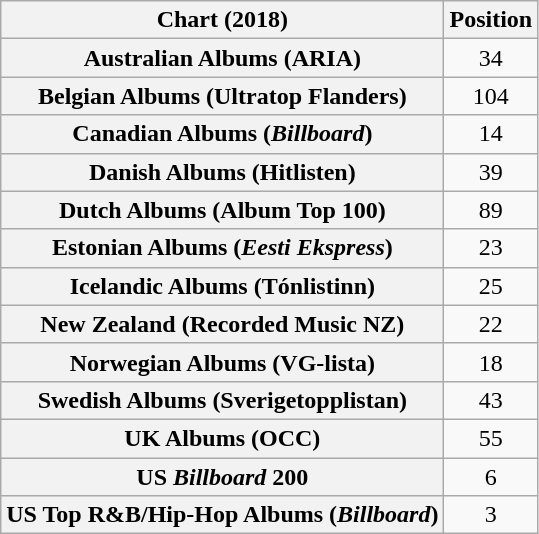<table class="wikitable sortable plainrowheaders" style="text-align:center">
<tr>
<th scope="col">Chart (2018)</th>
<th scope="col">Position</th>
</tr>
<tr>
<th scope="row">Australian Albums (ARIA)</th>
<td>34</td>
</tr>
<tr>
<th scope="row">Belgian Albums (Ultratop Flanders)</th>
<td>104</td>
</tr>
<tr>
<th scope="row">Canadian Albums (<em>Billboard</em>)</th>
<td>14</td>
</tr>
<tr>
<th scope="row">Danish Albums (Hitlisten)</th>
<td>39</td>
</tr>
<tr>
<th scope="row">Dutch Albums (Album Top 100)</th>
<td>89</td>
</tr>
<tr>
<th scope="row">Estonian Albums (<em>Eesti Ekspress</em>)</th>
<td>23</td>
</tr>
<tr>
<th scope="row">Icelandic Albums (Tónlistinn)</th>
<td>25</td>
</tr>
<tr>
<th scope="row">New Zealand (Recorded Music NZ)</th>
<td>22</td>
</tr>
<tr>
<th scope="row">Norwegian Albums (VG-lista)</th>
<td>18</td>
</tr>
<tr>
<th scope="row">Swedish Albums (Sverigetopplistan)</th>
<td>43</td>
</tr>
<tr>
<th scope="row">UK Albums (OCC)</th>
<td>55</td>
</tr>
<tr>
<th scope="row">US <em>Billboard</em> 200</th>
<td>6</td>
</tr>
<tr>
<th scope="row">US Top R&B/Hip-Hop Albums (<em>Billboard</em>)</th>
<td>3</td>
</tr>
</table>
